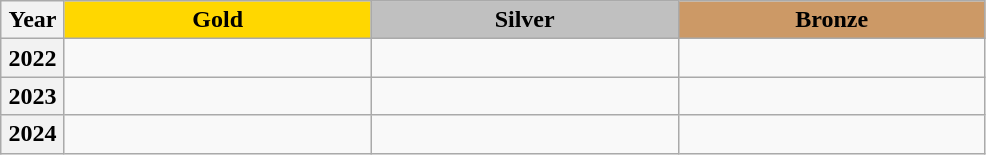<table class="wikitable"  style="font-size:100%;" border=1 cellpadding=2 cellspacing=0>
<tr>
<th width=6% align="center" colspan=1>Year</th>
<td width=29% align="center"  bgcolor="gold"><strong>Gold</strong></td>
<td width=29% align="center"  bgcolor="silver"><strong>Silver</strong></td>
<td width=29% align="center"  bgcolor="#CC9966"><strong>Bronze</strong></td>
</tr>
<tr>
<th>2022</th>
<td></td>
<td></td>
<td></td>
</tr>
<tr>
<th>2023</th>
<td></td>
<td></td>
<td></td>
</tr>
<tr>
<th>2024</th>
<td></td>
<td></td>
<td></td>
</tr>
</table>
